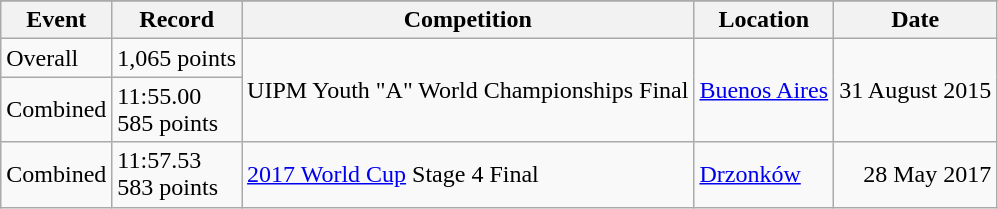<table class=wikitable>
<tr>
</tr>
<tr>
<th>Event</th>
<th>Record</th>
<th>Competition</th>
<th>Location</th>
<th>Date</th>
</tr>
<tr>
<td>Overall</td>
<td>1,065 points</td>
<td rowspan=2>UIPM Youth "A" World Championships Final</td>
<td rowspan=2> <a href='#'>Buenos Aires</a></td>
<td rowspan=2 align=right>31 August 2015</td>
</tr>
<tr>
<td>Combined</td>
<td>11:55.00<br>585 points</td>
</tr>
<tr>
<td>Combined</td>
<td>11:57.53<br>583 points</td>
<td><a href='#'>2017 World Cup</a> Stage 4 Final</td>
<td> <a href='#'>Drzonków</a></td>
<td align=right>28 May 2017</td>
</tr>
</table>
